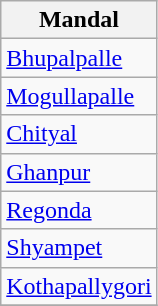<table class="wikitable sortable static-row-numbers static-row-header-hash">
<tr>
<th>Mandal</th>
</tr>
<tr>
<td><a href='#'>Bhupalpalle</a></td>
</tr>
<tr>
<td><a href='#'>Mogullapalle</a></td>
</tr>
<tr>
<td><a href='#'>Chityal</a></td>
</tr>
<tr>
<td><a href='#'>Ghanpur</a></td>
</tr>
<tr>
<td><a href='#'>Regonda</a></td>
</tr>
<tr>
<td><a href='#'>Shyampet</a></td>
</tr>
<tr>
<td><a href='#'>Kothapallygori</a></td>
</tr>
<tr>
</tr>
</table>
